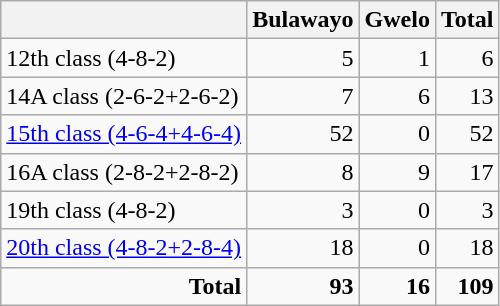<table class="wikitable floatright" style="text-align:right;clear:right">
<tr>
<th></th>
<th>Bulawayo</th>
<th>Gwelo</th>
<th>Total</th>
</tr>
<tr>
<td align="left">12th class (4-8-2)</td>
<td>5</td>
<td>1</td>
<td>6</td>
</tr>
<tr>
<td align="left">14A class (2-6-2+2-6-2)</td>
<td>7</td>
<td>6</td>
<td>13</td>
</tr>
<tr>
<td align="left"><a href='#'>15th class (4-6-4+4-6-4)</a></td>
<td>52</td>
<td>0</td>
<td>52</td>
</tr>
<tr>
<td align="left">16A class (2-8-2+2-8-2)</td>
<td>8</td>
<td>9</td>
<td>17</td>
</tr>
<tr>
<td align="left">19th class (4-8-2)</td>
<td>3</td>
<td>0</td>
<td>3</td>
</tr>
<tr>
<td align="left"><a href='#'>20th class (4-8-2+2-8-4)</a></td>
<td>18</td>
<td>0</td>
<td>18</td>
</tr>
<tr>
<td><strong>Total</strong></td>
<td><strong>93</strong></td>
<td><strong>16</strong></td>
<td><strong>109</strong></td>
</tr>
</table>
